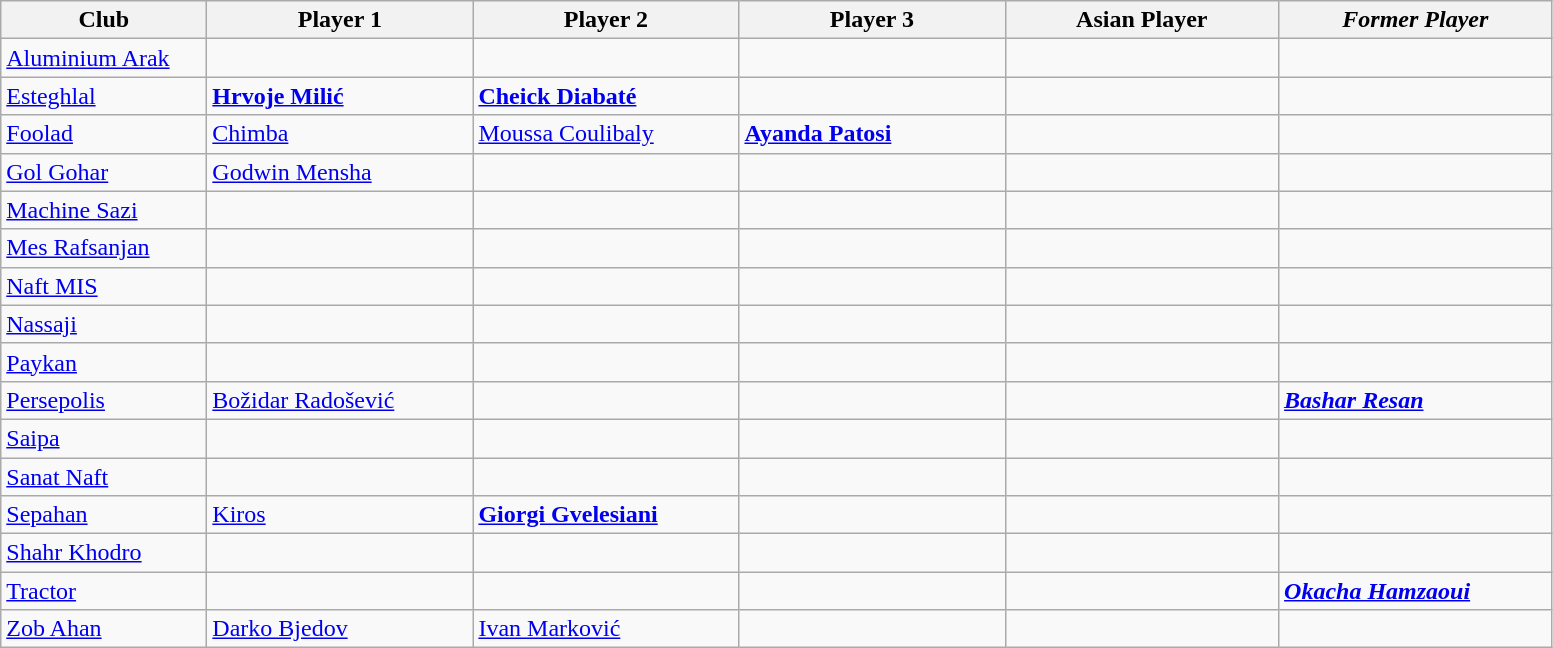<table class="sortable wikitable" border="1">
<tr>
<th width="130">Club</th>
<th width="170">Player 1</th>
<th width="170">Player 2</th>
<th width="170">Player 3</th>
<th width="175">Asian Player</th>
<th width="175"><em>Former Player</em></th>
</tr>
<tr>
<td><a href='#'>Aluminium Arak</a></td>
<td></td>
<td></td>
<td></td>
<td></td>
<td></td>
</tr>
<tr>
<td><a href='#'>Esteghlal</a></td>
<td> <strong><a href='#'>Hrvoje Milić</a></strong></td>
<td> <strong><a href='#'>Cheick Diabaté</a></strong></td>
<td></td>
<td></td>
<td></td>
</tr>
<tr>
<td><a href='#'>Foolad</a></td>
<td> <a href='#'>Chimba</a></td>
<td> <a href='#'>Moussa Coulibaly</a></td>
<td> <strong><a href='#'>Ayanda Patosi</a></strong></td>
<td></td>
<td></td>
</tr>
<tr>
<td><a href='#'>Gol Gohar</a></td>
<td> <a href='#'>Godwin Mensha</a></td>
<td></td>
<td></td>
<td></td>
<td></td>
</tr>
<tr>
<td><a href='#'>Machine Sazi</a></td>
<td></td>
<td></td>
<td></td>
<td></td>
<td></td>
</tr>
<tr>
<td><a href='#'>Mes Rafsanjan</a></td>
<td></td>
<td></td>
<td></td>
<td></td>
<td></td>
</tr>
<tr>
<td><a href='#'>Naft MIS</a></td>
<td></td>
<td></td>
<td></td>
<td></td>
<td></td>
</tr>
<tr>
<td><a href='#'>Nassaji</a></td>
<td></td>
<td></td>
<td></td>
<td></td>
<td></td>
</tr>
<tr>
<td><a href='#'>Paykan</a></td>
<td></td>
<td></td>
<td></td>
<td></td>
<td></td>
</tr>
<tr>
<td><a href='#'>Persepolis</a></td>
<td> <a href='#'>Božidar Radošević</a></td>
<td></td>
<td></td>
<td></td>
<td> <strong><em><a href='#'>Bashar Resan</a></em></strong></td>
</tr>
<tr>
<td><a href='#'>Saipa</a></td>
<td></td>
<td></td>
<td></td>
<td></td>
<td></td>
</tr>
<tr>
<td><a href='#'>Sanat Naft</a></td>
<td></td>
<td></td>
<td></td>
<td></td>
<td></td>
</tr>
<tr>
<td><a href='#'>Sepahan</a></td>
<td> <a href='#'>Kiros</a></td>
<td> <strong><a href='#'>Giorgi Gvelesiani</a></strong></td>
<td></td>
<td></td>
<td></td>
</tr>
<tr>
<td><a href='#'>Shahr Khodro</a></td>
<td></td>
<td></td>
<td></td>
<td></td>
<td></td>
</tr>
<tr>
<td><a href='#'>Tractor</a></td>
<td></td>
<td></td>
<td></td>
<td></td>
<td> <strong><em><a href='#'>Okacha Hamzaoui</a></em></strong></td>
</tr>
<tr>
<td><a href='#'>Zob Ahan</a></td>
<td> <a href='#'>Darko Bjedov</a></td>
<td> <a href='#'>Ivan Marković</a></td>
<td></td>
<td></td>
<td></td>
</tr>
</table>
